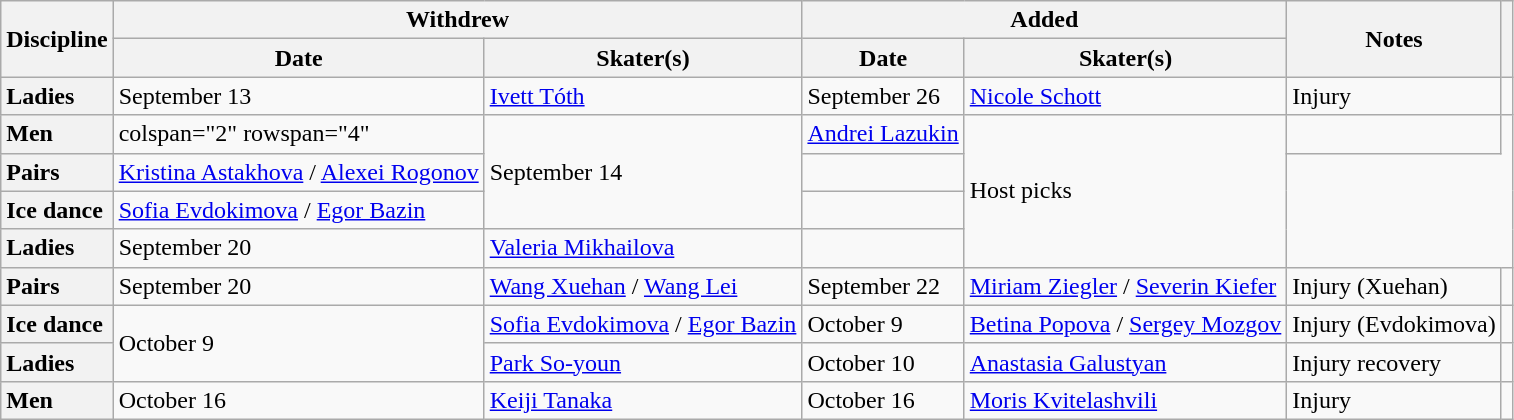<table class="wikitable unsortable">
<tr>
<th scope="col" rowspan=2>Discipline</th>
<th scope="col" colspan=2>Withdrew</th>
<th scope="col" colspan=2>Added</th>
<th scope="col" rowspan=2>Notes</th>
<th scope="col" rowspan=2></th>
</tr>
<tr>
<th>Date</th>
<th>Skater(s)</th>
<th>Date</th>
<th>Skater(s)</th>
</tr>
<tr>
<th scope="row" style="text-align:left">Ladies</th>
<td>September 13</td>
<td> <a href='#'>Ivett Tóth</a></td>
<td>September 26</td>
<td> <a href='#'>Nicole Schott</a></td>
<td>Injury</td>
<td></td>
</tr>
<tr>
<th scope="row" style="text-align:left">Men</th>
<td>colspan="2" rowspan="4" </td>
<td rowspan="3">September 14</td>
<td> <a href='#'>Andrei Lazukin</a></td>
<td rowspan="4">Host picks</td>
<td></td>
</tr>
<tr>
<th scope="row" style="text-align:left">Pairs</th>
<td> <a href='#'>Kristina Astakhova</a> / <a href='#'>Alexei Rogonov</a></td>
<td></td>
</tr>
<tr>
<th scope="row" style="text-align:left">Ice dance</th>
<td> <a href='#'>Sofia Evdokimova</a> / <a href='#'>Egor Bazin</a></td>
<td></td>
</tr>
<tr>
<th scope="row" style="text-align:left">Ladies</th>
<td>September 20</td>
<td> <a href='#'>Valeria Mikhailova</a></td>
<td></td>
</tr>
<tr>
<th scope="row" style="text-align:left">Pairs</th>
<td>September 20</td>
<td> <a href='#'>Wang Xuehan</a> / <a href='#'>Wang Lei</a></td>
<td>September 22</td>
<td> <a href='#'>Miriam Ziegler</a> / <a href='#'>Severin Kiefer</a></td>
<td>Injury (Xuehan)</td>
<td></td>
</tr>
<tr>
<th scope="row" style="text-align:left">Ice dance</th>
<td rowspan="2">October 9</td>
<td> <a href='#'>Sofia Evdokimova</a> / <a href='#'>Egor Bazin</a></td>
<td>October 9</td>
<td> <a href='#'>Betina Popova</a> / <a href='#'>Sergey Mozgov</a></td>
<td>Injury (Evdokimova)</td>
<td></td>
</tr>
<tr>
<th scope="row" style="text-align:left">Ladies</th>
<td> <a href='#'>Park So-youn</a></td>
<td>October 10</td>
<td> <a href='#'>Anastasia Galustyan</a></td>
<td>Injury recovery</td>
<td></td>
</tr>
<tr>
<th scope="row" style="text-align:left">Men</th>
<td>October 16</td>
<td> <a href='#'>Keiji Tanaka</a></td>
<td>October 16</td>
<td> <a href='#'>Moris Kvitelashvili</a></td>
<td>Injury</td>
<td></td>
</tr>
</table>
